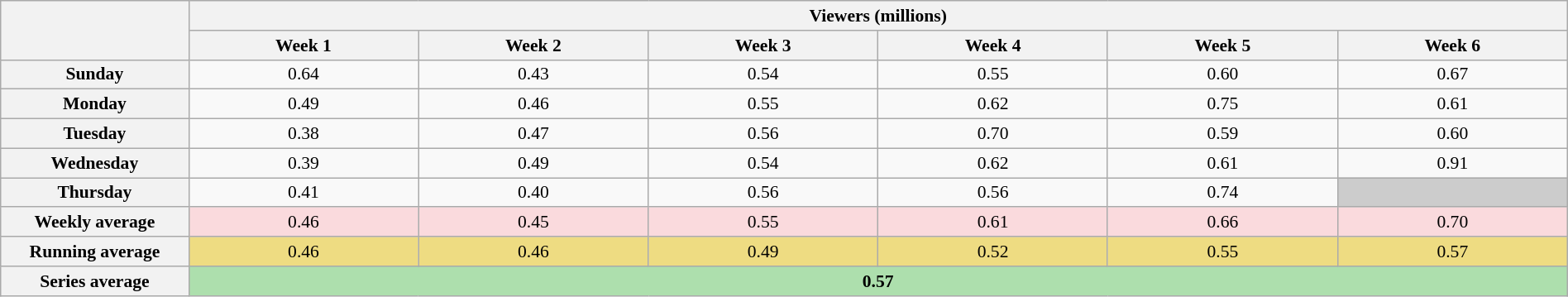<table class="wikitable" style="font-size:90%; text-align:center; width: 100%; margin-left: auto; margin-right: auto;">
<tr>
<th scope="col" rowspan="2" style="width:12%;"></th>
<th scope=col colspan=13>Viewers (millions)</th>
</tr>
<tr>
<th>Week 1</th>
<th>Week 2</th>
<th>Week 3</th>
<th>Week 4</th>
<th>Week 5</th>
<th>Week 6</th>
</tr>
<tr>
<th>Sunday</th>
<td>0.64</td>
<td>0.43</td>
<td>0.54</td>
<td>0.55</td>
<td>0.60</td>
<td>0.67</td>
</tr>
<tr>
<th>Monday</th>
<td>0.49</td>
<td>0.46</td>
<td>0.55</td>
<td>0.62</td>
<td>0.75</td>
<td>0.61</td>
</tr>
<tr>
<th>Tuesday</th>
<td>0.38</td>
<td>0.47</td>
<td>0.56</td>
<td>0.70</td>
<td>0.59</td>
<td>0.60</td>
</tr>
<tr>
<th>Wednesday</th>
<td>0.39</td>
<td>0.49</td>
<td>0.54</td>
<td>0.62</td>
<td>0.61</td>
<td>0.91</td>
</tr>
<tr>
<th>Thursday</th>
<td>0.41</td>
<td>0.40</td>
<td>0.56</td>
<td>0.56</td>
<td>0.74</td>
<td bgcolor="#CCCCCC"></td>
</tr>
<tr>
<th>Weekly average</th>
<td style="background:#FADADD;">0.46</td>
<td style="background:#FADADD;">0.45</td>
<td style="background:#FADADD;">0.55</td>
<td style="background:#FADADD;">0.61</td>
<td style="background:#FADADD;">0.66</td>
<td style="background:#FADADD;">0.70</td>
</tr>
<tr>
<th>Running average</th>
<td style="background:#EEDC82;">0.46</td>
<td style="background:#EEDC82;">0.46</td>
<td style="background:#EEDC82;">0.49</td>
<td style="background:#EEDC82;">0.52</td>
<td style="background:#EEDC82;">0.55</td>
<td style="background:#EEDC82;">0.57</td>
</tr>
<tr>
<th>Series average</th>
<td colspan="6" style="background:#ADDFAD;"><strong>0.57</strong></td>
</tr>
</table>
